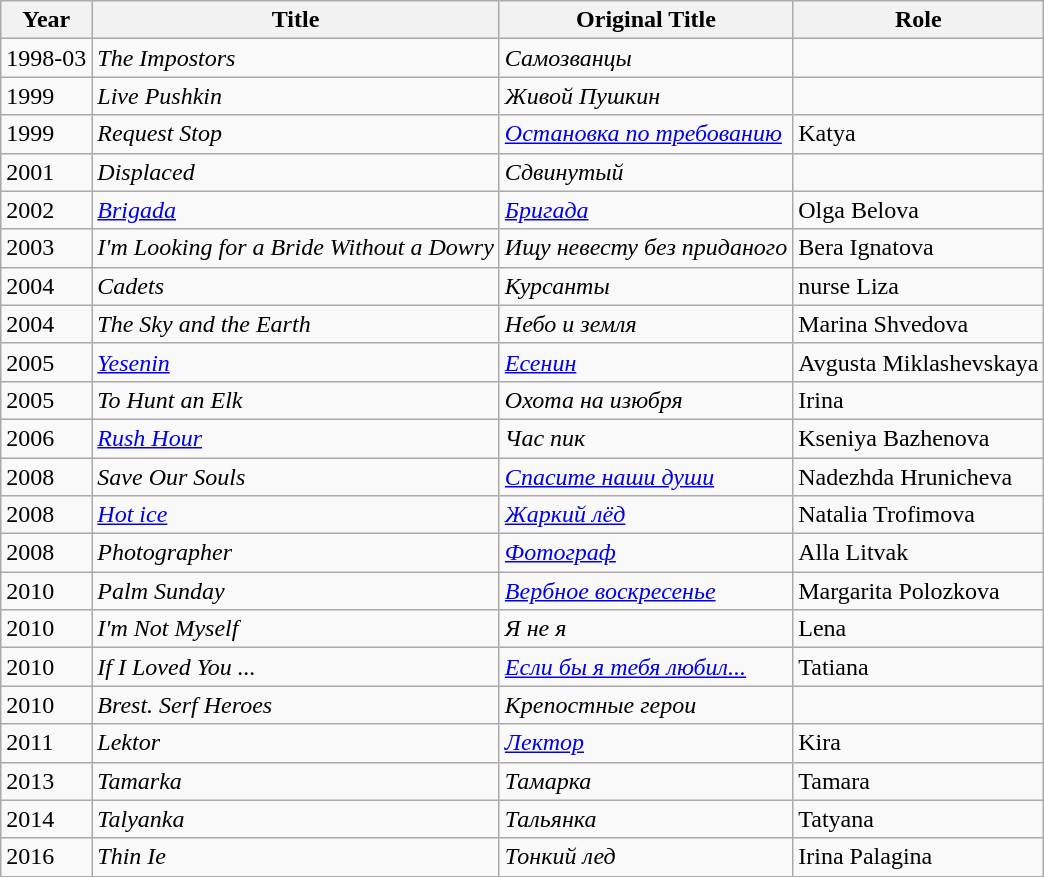<table class="wikitable sortable">
<tr>
<th>Year</th>
<th>Title</th>
<th>Original Title</th>
<th>Role</th>
</tr>
<tr>
<td>1998-03</td>
<td><em>The Impostors</em></td>
<td><em>Самозванцы</em></td>
<td></td>
</tr>
<tr>
<td>1999</td>
<td><em>Live Pushkin</em></td>
<td><em>Живой Пушкин</em></td>
<td></td>
</tr>
<tr>
<td>1999</td>
<td><em>Request Stop</em></td>
<td><em><a href='#'>Остановка по требованию</a></em></td>
<td>Katya</td>
</tr>
<tr>
<td>2001</td>
<td><em>Displaced</em></td>
<td><em>Сдвинутый</em></td>
<td></td>
</tr>
<tr>
<td>2002</td>
<td><em><a href='#'>Brigada</a></em></td>
<td><em><a href='#'>Бригада</a></em></td>
<td>Olga Belova</td>
</tr>
<tr>
<td>2003</td>
<td><em>I'm Looking for a Bride Without a Dowry</em></td>
<td><em>Ищу невесту без приданого</em></td>
<td>Bera Ignatova</td>
</tr>
<tr>
<td>2004</td>
<td><em>Cadets</em></td>
<td><em>Курсанты</em></td>
<td>nurse Liza</td>
</tr>
<tr>
<td>2004</td>
<td><em>The Sky and the Earth</em></td>
<td><em>Небо и земля</em></td>
<td>Marina Shvedova</td>
</tr>
<tr>
<td>2005</td>
<td><em><a href='#'>Yesenin</a></em></td>
<td><em><a href='#'>Есенин</a></em></td>
<td>Avgusta Miklashevskaya</td>
</tr>
<tr>
<td>2005</td>
<td><em>To Hunt an Elk</em></td>
<td><em>Охота на изюбря</em></td>
<td>Irina</td>
</tr>
<tr>
<td>2006</td>
<td><em><a href='#'>Rush Hour</a></em></td>
<td><em>Час пик</em></td>
<td>Kseniya Bazhenova</td>
</tr>
<tr>
<td>2008</td>
<td><em>Save Our Souls</em></td>
<td><em><a href='#'>Спасите наши души</a></em></td>
<td>Nadezhda Hrunicheva</td>
</tr>
<tr>
<td>2008</td>
<td><em><a href='#'>Hot ice</a></em></td>
<td><em><a href='#'>Жаркий лёд</a></em></td>
<td>Natalia Trofimova</td>
</tr>
<tr>
<td>2008</td>
<td><em>Photographer</em></td>
<td><em><a href='#'>Фотограф</a></em></td>
<td>Alla Litvak</td>
</tr>
<tr>
<td>2010</td>
<td><em>Palm Sunday</em></td>
<td><em><a href='#'>Вербное воскресенье</a></em></td>
<td>Margarita Polozkova</td>
</tr>
<tr>
<td>2010</td>
<td><em>I'm Not Myself</em></td>
<td><em>Я не я</em></td>
<td>Lena</td>
</tr>
<tr>
<td>2010</td>
<td><em>If I Loved You ...</em></td>
<td><em><a href='#'>Если бы я тебя любил...</a></em></td>
<td>Tatiana</td>
</tr>
<tr>
<td>2010</td>
<td><em>Brest. Serf Heroes</em></td>
<td><em>Крепостные герои</em></td>
<td></td>
</tr>
<tr>
<td>2011</td>
<td><em>Lektor</em></td>
<td><em><a href='#'>Лектор</a></em></td>
<td>Kira</td>
</tr>
<tr>
<td>2013</td>
<td><em>Tamarka</em></td>
<td><em>Тамарка</em></td>
<td>Tamara</td>
</tr>
<tr>
<td>2014</td>
<td><em>Talyanka</em></td>
<td><em>Тальянка</em></td>
<td>Tatyana</td>
</tr>
<tr>
<td>2016</td>
<td><em>Thin Ie</em></td>
<td><em>Тонкий лед</em></td>
<td>Irina Palagina</td>
</tr>
</table>
